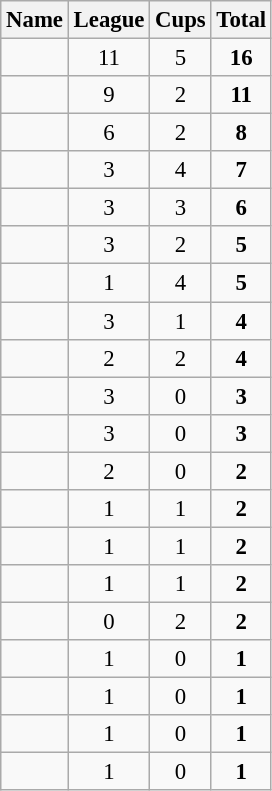<table class="wikitable sortable" style="text-align:center; font-size:95%">
<tr>
<th>Name</th>
<th>League</th>
<th>Cups</th>
<th>Total</th>
</tr>
<tr>
<td></td>
<td>11</td>
<td>5</td>
<td> <strong>16</strong></td>
</tr>
<tr>
<td></td>
<td>9</td>
<td>2</td>
<td> <strong>11</strong></td>
</tr>
<tr>
<td></td>
<td>6</td>
<td>2</td>
<td> <strong>8</strong></td>
</tr>
<tr>
<td></td>
<td>3</td>
<td>4</td>
<td> <strong>7</strong></td>
</tr>
<tr>
<td></td>
<td>3</td>
<td>3</td>
<td> <strong>6</strong></td>
</tr>
<tr>
<td></td>
<td>3</td>
<td>2</td>
<td> <strong>5</strong></td>
</tr>
<tr>
<td></td>
<td>1</td>
<td>4</td>
<td> <strong>5</strong></td>
</tr>
<tr>
<td></td>
<td>3</td>
<td>1</td>
<td> <strong>4</strong></td>
</tr>
<tr>
<td></td>
<td>2</td>
<td>2</td>
<td> <strong>4</strong></td>
</tr>
<tr>
<td></td>
<td>3</td>
<td>0</td>
<td> <strong>3</strong></td>
</tr>
<tr>
<td><em></em></td>
<td>3</td>
<td>0</td>
<td> <strong>3</strong></td>
</tr>
<tr>
<td></td>
<td>2</td>
<td>0</td>
<td> <strong>2</strong></td>
</tr>
<tr>
<td></td>
<td>1</td>
<td>1</td>
<td> <strong>2</strong></td>
</tr>
<tr>
<td></td>
<td>1</td>
<td>1</td>
<td> <strong>2</strong></td>
</tr>
<tr>
<td></td>
<td>1</td>
<td>1</td>
<td> <strong>2</strong></td>
</tr>
<tr>
<td></td>
<td>0</td>
<td>2</td>
<td> <strong>2</strong></td>
</tr>
<tr>
<td></td>
<td>1</td>
<td>0</td>
<td> <strong>1</strong></td>
</tr>
<tr>
<td></td>
<td>1</td>
<td>0</td>
<td> <strong>1</strong></td>
</tr>
<tr>
<td></td>
<td>1</td>
<td>0</td>
<td> <strong>1</strong></td>
</tr>
<tr>
<td></td>
<td>1</td>
<td>0</td>
<td> <strong>1</strong></td>
</tr>
</table>
